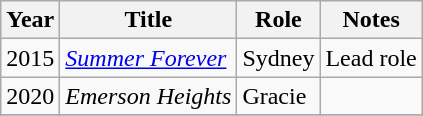<table class="wikitable sortable">
<tr>
<th>Year</th>
<th>Title</th>
<th>Role</th>
<th class="unsortable">Notes</th>
</tr>
<tr>
<td>2015</td>
<td><em><a href='#'>Summer Forever</a></em></td>
<td>Sydney</td>
<td>Lead role</td>
</tr>
<tr>
<td>2020</td>
<td><em>Emerson Heights</em></td>
<td>Gracie</td>
<td></td>
</tr>
<tr>
</tr>
</table>
